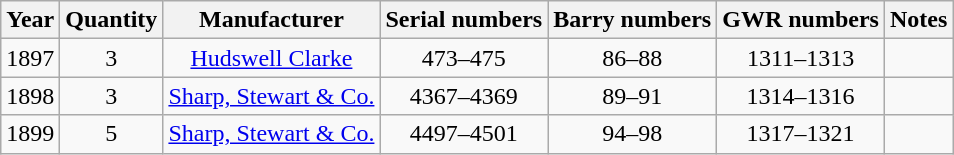<table class="wikitable" style=text-align:center>
<tr>
<th>Year</th>
<th>Quantity</th>
<th>Manufacturer</th>
<th>Serial numbers</th>
<th>Barry numbers</th>
<th>GWR numbers</th>
<th>Notes</th>
</tr>
<tr>
<td>1897</td>
<td>3</td>
<td><a href='#'>Hudswell Clarke</a></td>
<td>473–475</td>
<td>86–88</td>
<td>1311–1313</td>
<td></td>
</tr>
<tr>
<td>1898</td>
<td>3</td>
<td><a href='#'>Sharp, Stewart & Co.</a></td>
<td>4367–4369</td>
<td>89–91</td>
<td>1314–1316</td>
<td></td>
</tr>
<tr>
<td>1899</td>
<td>5</td>
<td><a href='#'>Sharp, Stewart & Co.</a></td>
<td>4497–4501</td>
<td>94–98</td>
<td>1317–1321</td>
<td></td>
</tr>
</table>
